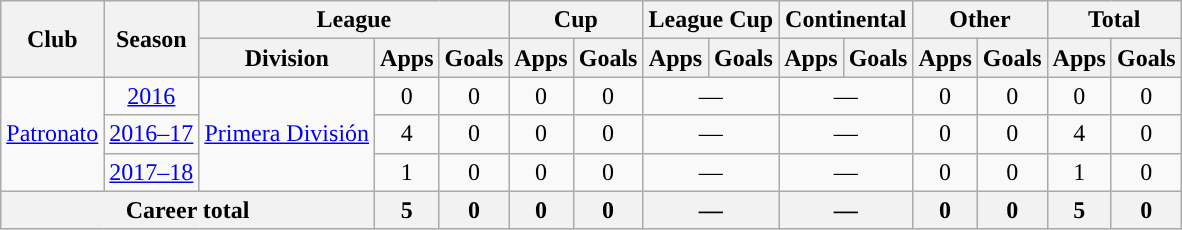<table class="wikitable" style="text-align:center">
<tr>
<th rowspan="2">Club</th>
<th rowspan="2">Season</th>
<th colspan="3">League</th>
<th colspan="2">Cup</th>
<th colspan="2">League Cup</th>
<th colspan="2">Continental</th>
<th colspan="2">Other</th>
<th colspan="2">Total</th>
</tr>
<tr>
<th>Division</th>
<th>Apps</th>
<th>Goals</th>
<th>Apps</th>
<th>Goals</th>
<th>Apps</th>
<th>Goals</th>
<th>Apps</th>
<th>Goals</th>
<th>Apps</th>
<th>Goals</th>
<th>Apps</th>
<th>Goals</th>
</tr>
<tr>
<td rowspan="3"><a href='#'>Patronato</a></td>
<td><a href='#'>2016</a></td>
<td rowspan="3"><a href='#'>Primera División</a></td>
<td>0</td>
<td>0</td>
<td>0</td>
<td>0</td>
<td colspan="2">—</td>
<td colspan="2">—</td>
<td>0</td>
<td>0</td>
<td>0</td>
<td>0</td>
</tr>
<tr>
<td><a href='#'>2016–17</a></td>
<td>4</td>
<td>0</td>
<td>0</td>
<td>0</td>
<td colspan="2">—</td>
<td colspan="2">—</td>
<td>0</td>
<td>0</td>
<td>4</td>
<td>0</td>
</tr>
<tr>
<td><a href='#'>2017–18</a></td>
<td>1</td>
<td>0</td>
<td>0</td>
<td>0</td>
<td colspan="2">—</td>
<td colspan="2">—</td>
<td>0</td>
<td>0</td>
<td>1</td>
<td>0</td>
</tr>
<tr>
<th colspan="3">Career total</th>
<th>5</th>
<th>0</th>
<th>0</th>
<th>0</th>
<th colspan="2">—</th>
<th colspan="2">—</th>
<th>0</th>
<th>0</th>
<th>5</th>
<th>0</th>
</tr>
</table>
